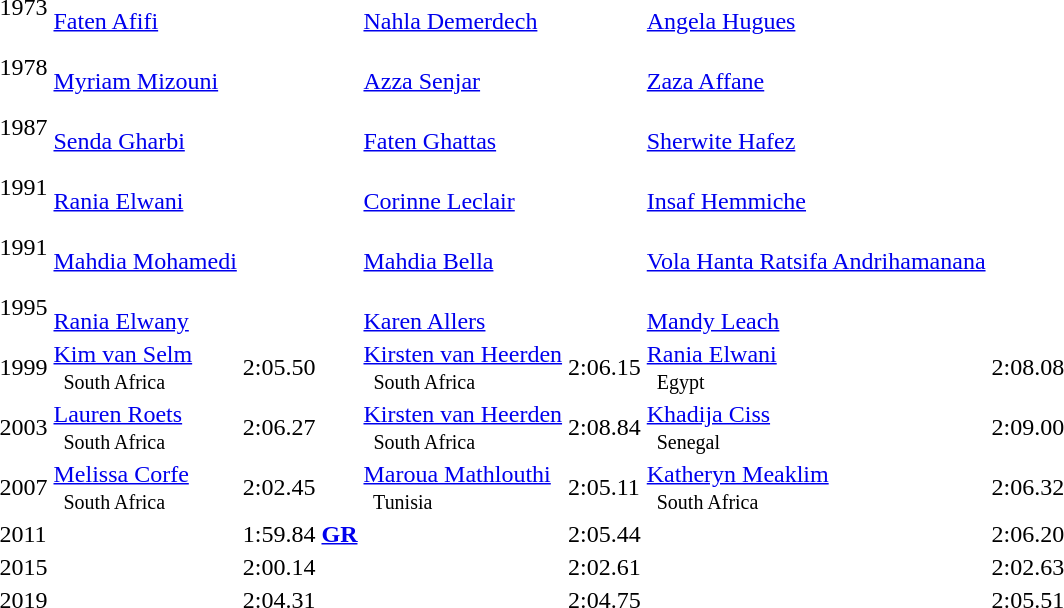<table>
<tr>
<td>1973</td>
<td> <br>  <a href='#'>Faten Afifi</a></td>
<td></td>
<td> <br>  <a href='#'>Nahla Demerdech</a></td>
<td></td>
<td> <br>  <a href='#'>Angela Hugues</a></td>
<td></td>
</tr>
<tr>
<td>1978</td>
<td> <br>  <a href='#'>Myriam Mizouni</a></td>
<td></td>
<td> <br>  <a href='#'>Azza Senjar</a></td>
<td></td>
<td> <br>  <a href='#'>Zaza Affane</a></td>
<td></td>
</tr>
<tr>
<td>1987</td>
<td> <br>  <a href='#'>Senda Gharbi</a></td>
<td></td>
<td> <br>  <a href='#'>Faten Ghattas</a></td>
<td></td>
<td> <br>  <a href='#'>Sherwite Hafez</a></td>
<td></td>
</tr>
<tr>
<td>1991</td>
<td> <br>  <a href='#'>Rania Elwani</a></td>
<td></td>
<td> <br>  <a href='#'>Corinne Leclair</a></td>
<td></td>
<td> <br>  <a href='#'>Insaf Hemmiche</a></td>
<td></td>
</tr>
<tr>
<td>1991</td>
<td> <br>  <a href='#'>Mahdia Mohamedi</a></td>
<td></td>
<td> <br>  <a href='#'>Mahdia Bella</a></td>
<td></td>
<td> <br>  <a href='#'>Vola Hanta Ratsifa Andrihamanana</a></td>
<td></td>
</tr>
<tr>
<td>1995</td>
<td> <br>  <a href='#'>Rania Elwany</a></td>
<td></td>
<td> <br>  <a href='#'>Karen Allers</a></td>
<td></td>
<td> <br>  <a href='#'>Mandy Leach</a></td>
<td></td>
</tr>
<tr>
<td>1999</td>
<td><a href='#'>Kim van Selm</a> <small><br>    South Africa </small></td>
<td>2:05.50</td>
<td><a href='#'>Kirsten van Heerden</a> <small><br>    South Africa </small></td>
<td>2:06.15</td>
<td><a href='#'>Rania Elwani</a> <small><br>    Egypt </small></td>
<td>2:08.08</td>
</tr>
<tr>
<td>2003</td>
<td><a href='#'>Lauren Roets</a> <small><br>    South Africa</small></td>
<td>2:06.27</td>
<td><a href='#'>Kirsten van Heerden</a> <small><br>    South Africa</small></td>
<td>2:08.84</td>
<td><a href='#'>Khadija Ciss</a> <small><br>    Senegal</small></td>
<td>2:09.00</td>
</tr>
<tr>
<td>2007</td>
<td><a href='#'>Melissa Corfe</a> <small><br>   South Africa</small></td>
<td>2:02.45</td>
<td><a href='#'>Maroua Mathlouthi</a> <small><br>   Tunisia</small></td>
<td>2:05.11</td>
<td><a href='#'>Katheryn Meaklim</a> <small><br>   South Africa</small></td>
<td>2:06.32</td>
</tr>
<tr>
<td>2011</td>
<td></td>
<td>1:59.84 <strong><a href='#'>GR</a></strong></td>
<td></td>
<td>2:05.44</td>
<td></td>
<td>2:06.20</td>
</tr>
<tr>
<td>2015</td>
<td></td>
<td>2:00.14</td>
<td></td>
<td>2:02.61</td>
<td></td>
<td>2:02.63</td>
</tr>
<tr>
<td>2019</td>
<td></td>
<td>2:04.31</td>
<td></td>
<td>2:04.75</td>
<td></td>
<td>2:05.51</td>
</tr>
</table>
